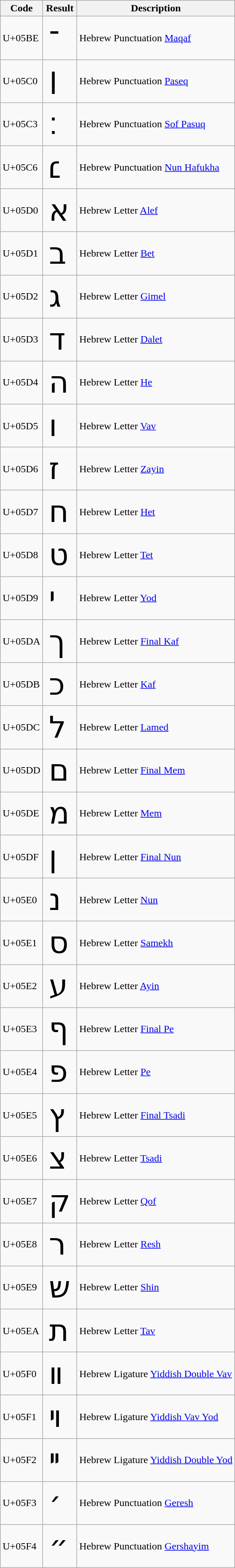<table class="wikitable sortable collapsible">
<tr>
<th>Code</th>
<th>Result</th>
<th>Description</th>
</tr>
<tr>
<td>U+05BE</td>
<td style="font-size:300% !important;line-height:1" class="script-hebrew">־</td>
<td>Hebrew Punctuation <a href='#'>Maqaf</a></td>
</tr>
<tr>
<td>U+05C0</td>
<td style="font-size:300% !important;line-height:1" class="script-hebrew">׀</td>
<td>Hebrew Punctuation <a href='#'>Paseq</a></td>
</tr>
<tr>
<td>U+05C3</td>
<td style="font-size:300% !important;line-height:1" class="script-hebrew">׃</td>
<td>Hebrew Punctuation <a href='#'>Sof Pasuq</a></td>
</tr>
<tr>
<td>U+05C6</td>
<td style="font-size:300% !important;line-height:1" class="script-hebrew">׆</td>
<td>Hebrew Punctuation <a href='#'>Nun Hafukha</a></td>
</tr>
<tr>
<td>U+05D0</td>
<td style="font-size:300% !important;line-height:1" class="script-hebrew">א</td>
<td>Hebrew Letter <a href='#'>Alef</a></td>
</tr>
<tr>
<td>U+05D1</td>
<td style="font-size:300% !important;line-height:1" class="script-hebrew">ב</td>
<td>Hebrew Letter <a href='#'>Bet</a></td>
</tr>
<tr>
<td>U+05D2</td>
<td style="font-size:300% !important;line-height:1" class="script-hebrew">ג</td>
<td>Hebrew Letter <a href='#'>Gimel</a></td>
</tr>
<tr>
<td>U+05D3</td>
<td style="font-size:300% !important;line-height:1" class="script-hebrew">ד</td>
<td>Hebrew Letter <a href='#'>Dalet</a></td>
</tr>
<tr>
<td>U+05D4</td>
<td style="font-size:300% !important;line-height:1" class="script-hebrew">ה</td>
<td>Hebrew Letter <a href='#'>He</a></td>
</tr>
<tr>
<td>U+05D5</td>
<td style="font-size:300% !important;line-height:1" class="script-hebrew">ו</td>
<td>Hebrew Letter <a href='#'>Vav</a></td>
</tr>
<tr>
<td>U+05D6</td>
<td style="font-size:300% !important;line-height:1" class="script-hebrew">ז</td>
<td>Hebrew Letter <a href='#'>Zayin</a></td>
</tr>
<tr>
<td>U+05D7</td>
<td style="font-size:300% !important;line-height:1" class="script-hebrew">ח</td>
<td>Hebrew Letter <a href='#'>Het</a></td>
</tr>
<tr>
<td>U+05D8</td>
<td style="font-size:300% !important;line-height:1" class="script-hebrew">ט</td>
<td>Hebrew Letter <a href='#'>Tet</a></td>
</tr>
<tr>
<td>U+05D9</td>
<td style="font-size:300% !important;line-height:1" class="script-hebrew">י</td>
<td>Hebrew Letter <a href='#'>Yod</a></td>
</tr>
<tr>
<td>U+05DA</td>
<td style="font-size:300% !important;line-height:1" class="script-hebrew">ך</td>
<td>Hebrew Letter <a href='#'>Final Kaf</a></td>
</tr>
<tr>
<td>U+05DB</td>
<td style="font-size:300% !important;line-height:1" class="script-hebrew">כ</td>
<td>Hebrew Letter <a href='#'>Kaf</a></td>
</tr>
<tr>
<td>U+05DC</td>
<td style="font-size:300% !important;line-height:1" class="script-hebrew">ל</td>
<td>Hebrew Letter <a href='#'>Lamed</a></td>
</tr>
<tr>
<td>U+05DD</td>
<td style="font-size:300% !important;line-height:1" class="script-hebrew">ם</td>
<td>Hebrew Letter <a href='#'>Final Mem</a></td>
</tr>
<tr>
<td>U+05DE</td>
<td style="font-size:300% !important;line-height:1" class="script-hebrew">מ</td>
<td>Hebrew Letter <a href='#'>Mem</a></td>
</tr>
<tr>
<td>U+05DF</td>
<td style="font-size:300% !important;line-height:1" class="script-hebrew">ן</td>
<td>Hebrew Letter <a href='#'>Final Nun</a></td>
</tr>
<tr>
<td>U+05E0</td>
<td style="font-size:300% !important;line-height:1" class="script-hebrew">נ</td>
<td>Hebrew Letter <a href='#'>Nun</a></td>
</tr>
<tr>
<td>U+05E1</td>
<td style="font-size:300% !important;line-height:1" class="script-hebrew">ס</td>
<td>Hebrew Letter <a href='#'>Samekh</a></td>
</tr>
<tr>
<td>U+05E2</td>
<td style="font-size:300% !important;line-height:1" class="script-hebrew">ע</td>
<td>Hebrew Letter <a href='#'>Ayin</a></td>
</tr>
<tr>
<td>U+05E3</td>
<td style="font-size:300% !important;line-height:1" class="script-hebrew">ף</td>
<td>Hebrew Letter <a href='#'>Final Pe</a></td>
</tr>
<tr>
<td>U+05E4</td>
<td style="font-size:300% !important;line-height:1" class="script-hebrew">פ</td>
<td>Hebrew Letter <a href='#'>Pe</a></td>
</tr>
<tr>
<td>U+05E5</td>
<td style="font-size:300% !important;line-height:1" class="script-hebrew">ץ</td>
<td>Hebrew Letter <a href='#'>Final Tsadi</a></td>
</tr>
<tr>
<td>U+05E6</td>
<td style="font-size:300% !important;line-height:1" class="script-hebrew">צ</td>
<td>Hebrew Letter <a href='#'>Tsadi</a></td>
</tr>
<tr>
<td>U+05E7</td>
<td style="font-size:300% !important;line-height:1" class="script-hebrew">ק</td>
<td>Hebrew Letter <a href='#'>Qof</a></td>
</tr>
<tr>
<td>U+05E8</td>
<td style="font-size:300% !important;line-height:1" class="script-hebrew">ר</td>
<td>Hebrew Letter <a href='#'>Resh</a></td>
</tr>
<tr>
<td>U+05E9</td>
<td style="font-size:300% !important;line-height:1" class="script-hebrew">ש</td>
<td>Hebrew Letter <a href='#'>Shin</a></td>
</tr>
<tr>
<td>U+05EA</td>
<td style="font-size:300% !important;line-height:1" class="script-hebrew">ת</td>
<td>Hebrew Letter <a href='#'>Tav</a></td>
</tr>
<tr>
<td>U+05F0</td>
<td style="font-size:300% !important;line-height:1" class="script-hebrew">װ</td>
<td>Hebrew Ligature <a href='#'>Yiddish Double Vav</a></td>
</tr>
<tr>
<td>U+05F1</td>
<td style="font-size:300% !important;line-height:1" class="script-hebrew">ױ</td>
<td>Hebrew Ligature <a href='#'>Yiddish Vav Yod</a></td>
</tr>
<tr>
<td>U+05F2</td>
<td style="font-size:300% !important;line-height:1" class="script-hebrew">ײ</td>
<td>Hebrew Ligature <a href='#'>Yiddish Double Yod</a></td>
</tr>
<tr>
<td>U+05F3</td>
<td style="font-size:300% !important;line-height:1" class="script-hebrew">׳</td>
<td>Hebrew Punctuation <a href='#'>Geresh</a></td>
</tr>
<tr>
<td>U+05F4</td>
<td style="font-size:300% !important;line-height:1" class="script-hebrew">״</td>
<td>Hebrew Punctuation <a href='#'>Gershayim</a></td>
</tr>
</table>
